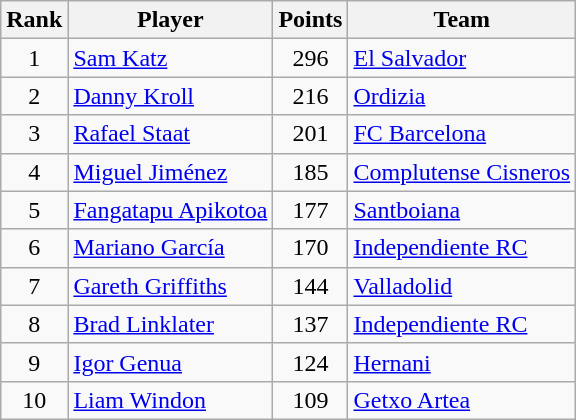<table class="wikitable">
<tr>
<th>Rank</th>
<th>Player</th>
<th>Points</th>
<th>Team</th>
</tr>
<tr>
<td rowspan=1 align=center>1</td>
<td> <a href='#'>Sam Katz</a></td>
<td style="text-align:center;">296</td>
<td><a href='#'>El Salvador</a></td>
</tr>
<tr>
<td rowspan=1 align=center>2</td>
<td> <a href='#'>Danny Kroll</a></td>
<td style="text-align:center;">216</td>
<td><a href='#'>Ordizia</a></td>
</tr>
<tr>
<td rowspan=1 align=center>3</td>
<td> <a href='#'>Rafael Staat</a></td>
<td style="text-align:center;">201</td>
<td><a href='#'>FC Barcelona</a></td>
</tr>
<tr>
<td rowspan=1 align=center>4</td>
<td> <a href='#'>Miguel Jiménez</a></td>
<td style="text-align:center;">185</td>
<td><a href='#'>Complutense Cisneros</a></td>
</tr>
<tr>
<td rowspan=1 align=center>5</td>
<td> <a href='#'>Fangatapu Apikotoa</a></td>
<td style="text-align:center;">177</td>
<td><a href='#'>Santboiana</a></td>
</tr>
<tr>
<td rowspan=1 align=center>6</td>
<td> <a href='#'>Mariano García</a></td>
<td style="text-align:center;">170</td>
<td><a href='#'>Independiente RC</a></td>
</tr>
<tr>
<td rowspan=1 align=center>7</td>
<td> <a href='#'>Gareth Griffiths</a></td>
<td style="text-align:center;">144</td>
<td><a href='#'>Valladolid</a></td>
</tr>
<tr>
<td rowspan=1 align=center>8</td>
<td> <a href='#'>Brad Linklater</a></td>
<td style="text-align:center;">137</td>
<td><a href='#'>Independiente RC</a></td>
</tr>
<tr>
<td rowspan=1 align=center>9</td>
<td> <a href='#'>Igor Genua</a></td>
<td style="text-align:center;">124</td>
<td><a href='#'>Hernani</a></td>
</tr>
<tr>
<td rowspan=1 align=center>10</td>
<td> <a href='#'>Liam Windon</a></td>
<td style="text-align:center;">109</td>
<td><a href='#'>Getxo Artea</a></td>
</tr>
</table>
